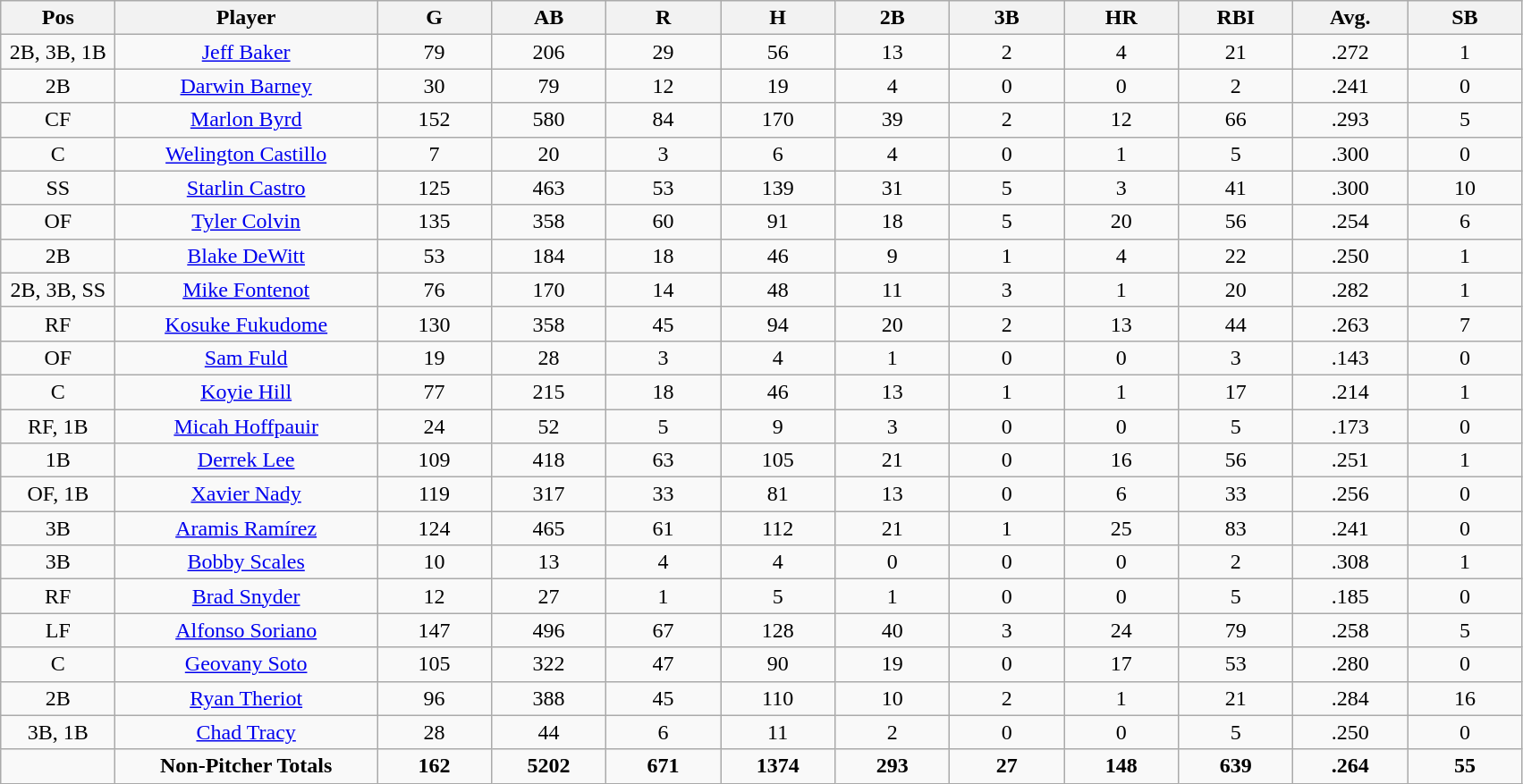<table class="wikitable sortable">
<tr>
<th bgcolor="#DDDDFF" width="7%">Pos</th>
<th bgcolor="#DDDDFF" width="16%">Player</th>
<th bgcolor="#DDDDFF" width="7%">G</th>
<th bgcolor="#DDDDFF" width="7%">AB</th>
<th bgcolor="#DDDDFF" width="7%">R</th>
<th bgcolor="#DDDDFF" width="7%">H</th>
<th bgcolor="#DDDDFF" width="7%">2B</th>
<th bgcolor="#DDDDFF" width="7%">3B</th>
<th bgcolor="#DDDDFF" width="7%">HR</th>
<th bgcolor="#DDDDFF" width="7%">RBI</th>
<th bgcolor="#DDDDFF" width="7%">Avg.</th>
<th bgcolor="#DDDDFF" width="7%">SB</th>
</tr>
<tr align=center>
<td>2B, 3B, 1B</td>
<td><a href='#'>Jeff Baker</a></td>
<td>79</td>
<td>206</td>
<td>29</td>
<td>56</td>
<td>13</td>
<td>2</td>
<td>4</td>
<td>21</td>
<td>.272</td>
<td>1</td>
</tr>
<tr align=center>
<td>2B</td>
<td><a href='#'>Darwin Barney</a></td>
<td>30</td>
<td>79</td>
<td>12</td>
<td>19</td>
<td>4</td>
<td>0</td>
<td>0</td>
<td>2</td>
<td>.241</td>
<td>0</td>
</tr>
<tr align=center>
<td>CF</td>
<td><a href='#'>Marlon Byrd</a></td>
<td>152</td>
<td>580</td>
<td>84</td>
<td>170</td>
<td>39</td>
<td>2</td>
<td>12</td>
<td>66</td>
<td>.293</td>
<td>5</td>
</tr>
<tr align=center>
<td>C</td>
<td><a href='#'>Welington Castillo</a></td>
<td>7</td>
<td>20</td>
<td>3</td>
<td>6</td>
<td>4</td>
<td>0</td>
<td>1</td>
<td>5</td>
<td>.300</td>
<td>0</td>
</tr>
<tr align=center>
<td>SS</td>
<td><a href='#'>Starlin Castro</a></td>
<td>125</td>
<td>463</td>
<td>53</td>
<td>139</td>
<td>31</td>
<td>5</td>
<td>3</td>
<td>41</td>
<td>.300</td>
<td>10</td>
</tr>
<tr align=center>
<td>OF</td>
<td><a href='#'>Tyler Colvin</a></td>
<td>135</td>
<td>358</td>
<td>60</td>
<td>91</td>
<td>18</td>
<td>5</td>
<td>20</td>
<td>56</td>
<td>.254</td>
<td>6</td>
</tr>
<tr align=center>
<td>2B</td>
<td><a href='#'>Blake DeWitt</a></td>
<td>53</td>
<td>184</td>
<td>18</td>
<td>46</td>
<td>9</td>
<td>1</td>
<td>4</td>
<td>22</td>
<td>.250</td>
<td>1</td>
</tr>
<tr align=center>
<td>2B, 3B, SS</td>
<td><a href='#'>Mike Fontenot</a></td>
<td>76</td>
<td>170</td>
<td>14</td>
<td>48</td>
<td>11</td>
<td>3</td>
<td>1</td>
<td>20</td>
<td>.282</td>
<td>1</td>
</tr>
<tr align=center>
<td>RF</td>
<td><a href='#'>Kosuke Fukudome</a></td>
<td>130</td>
<td>358</td>
<td>45</td>
<td>94</td>
<td>20</td>
<td>2</td>
<td>13</td>
<td>44</td>
<td>.263</td>
<td>7</td>
</tr>
<tr align=center>
<td>OF</td>
<td><a href='#'>Sam Fuld</a></td>
<td>19</td>
<td>28</td>
<td>3</td>
<td>4</td>
<td>1</td>
<td>0</td>
<td>0</td>
<td>3</td>
<td>.143</td>
<td>0</td>
</tr>
<tr align=center>
<td>C</td>
<td><a href='#'>Koyie Hill</a></td>
<td>77</td>
<td>215</td>
<td>18</td>
<td>46</td>
<td>13</td>
<td>1</td>
<td>1</td>
<td>17</td>
<td>.214</td>
<td>1</td>
</tr>
<tr align=center>
<td>RF, 1B</td>
<td><a href='#'>Micah Hoffpauir</a></td>
<td>24</td>
<td>52</td>
<td>5</td>
<td>9</td>
<td>3</td>
<td>0</td>
<td>0</td>
<td>5</td>
<td>.173</td>
<td>0</td>
</tr>
<tr align=center>
<td>1B</td>
<td><a href='#'>Derrek Lee</a></td>
<td>109</td>
<td>418</td>
<td>63</td>
<td>105</td>
<td>21</td>
<td>0</td>
<td>16</td>
<td>56</td>
<td>.251</td>
<td>1</td>
</tr>
<tr align=center>
<td>OF, 1B</td>
<td><a href='#'>Xavier Nady</a></td>
<td>119</td>
<td>317</td>
<td>33</td>
<td>81</td>
<td>13</td>
<td>0</td>
<td>6</td>
<td>33</td>
<td>.256</td>
<td>0</td>
</tr>
<tr align=center>
<td>3B</td>
<td><a href='#'>Aramis Ramírez</a></td>
<td>124</td>
<td>465</td>
<td>61</td>
<td>112</td>
<td>21</td>
<td>1</td>
<td>25</td>
<td>83</td>
<td>.241</td>
<td>0</td>
</tr>
<tr align=center>
<td>3B</td>
<td><a href='#'>Bobby Scales</a></td>
<td>10</td>
<td>13</td>
<td>4</td>
<td>4</td>
<td>0</td>
<td>0</td>
<td>0</td>
<td>2</td>
<td>.308</td>
<td>1</td>
</tr>
<tr align=center>
<td>RF</td>
<td><a href='#'>Brad Snyder</a></td>
<td>12</td>
<td>27</td>
<td>1</td>
<td>5</td>
<td>1</td>
<td>0</td>
<td>0</td>
<td>5</td>
<td>.185</td>
<td>0</td>
</tr>
<tr align=center>
<td>LF</td>
<td><a href='#'>Alfonso Soriano</a></td>
<td>147</td>
<td>496</td>
<td>67</td>
<td>128</td>
<td>40</td>
<td>3</td>
<td>24</td>
<td>79</td>
<td>.258</td>
<td>5</td>
</tr>
<tr align=center>
<td>C</td>
<td><a href='#'>Geovany Soto</a></td>
<td>105</td>
<td>322</td>
<td>47</td>
<td>90</td>
<td>19</td>
<td>0</td>
<td>17</td>
<td>53</td>
<td>.280</td>
<td>0</td>
</tr>
<tr align=center>
<td>2B</td>
<td><a href='#'>Ryan Theriot</a></td>
<td>96</td>
<td>388</td>
<td>45</td>
<td>110</td>
<td>10</td>
<td>2</td>
<td>1</td>
<td>21</td>
<td>.284</td>
<td>16</td>
</tr>
<tr align=center>
<td>3B, 1B</td>
<td><a href='#'>Chad Tracy</a></td>
<td>28</td>
<td>44</td>
<td>6</td>
<td>11</td>
<td>2</td>
<td>0</td>
<td>0</td>
<td>5</td>
<td>.250</td>
<td>0</td>
</tr>
<tr align=center>
<td></td>
<td><strong>Non-Pitcher Totals</strong></td>
<td><strong>162</strong></td>
<td><strong>5202</strong></td>
<td><strong>671</strong></td>
<td><strong>1374</strong></td>
<td><strong>293</strong></td>
<td><strong>27</strong></td>
<td><strong>148</strong></td>
<td><strong>639</strong></td>
<td><strong>.264</strong></td>
<td><strong>55</strong></td>
</tr>
</table>
